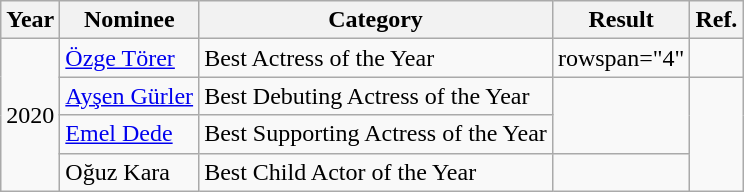<table class="wikitable">
<tr>
<th>Year</th>
<th>Nominee</th>
<th>Category</th>
<th>Result</th>
<th>Ref.</th>
</tr>
<tr>
<td rowspan="5">2020</td>
<td><a href='#'>Özge Törer</a></td>
<td>Best Actress of the Year</td>
<td>rowspan="4" </td>
<td style="text-align: center;"></td>
</tr>
<tr>
<td><a href='#'>Ayşen Gürler</a></td>
<td>Best Debuting Actress of the Year</td>
<td style="text-align: center;" rowspan="2"></td>
</tr>
<tr>
<td><a href='#'>Emel Dede</a></td>
<td>Best Supporting Actress of the Year</td>
</tr>
<tr>
<td>Oğuz Kara</td>
<td>Best Child Actor of the Year</td>
<td style="text-align: center;"></td>
</tr>
</table>
